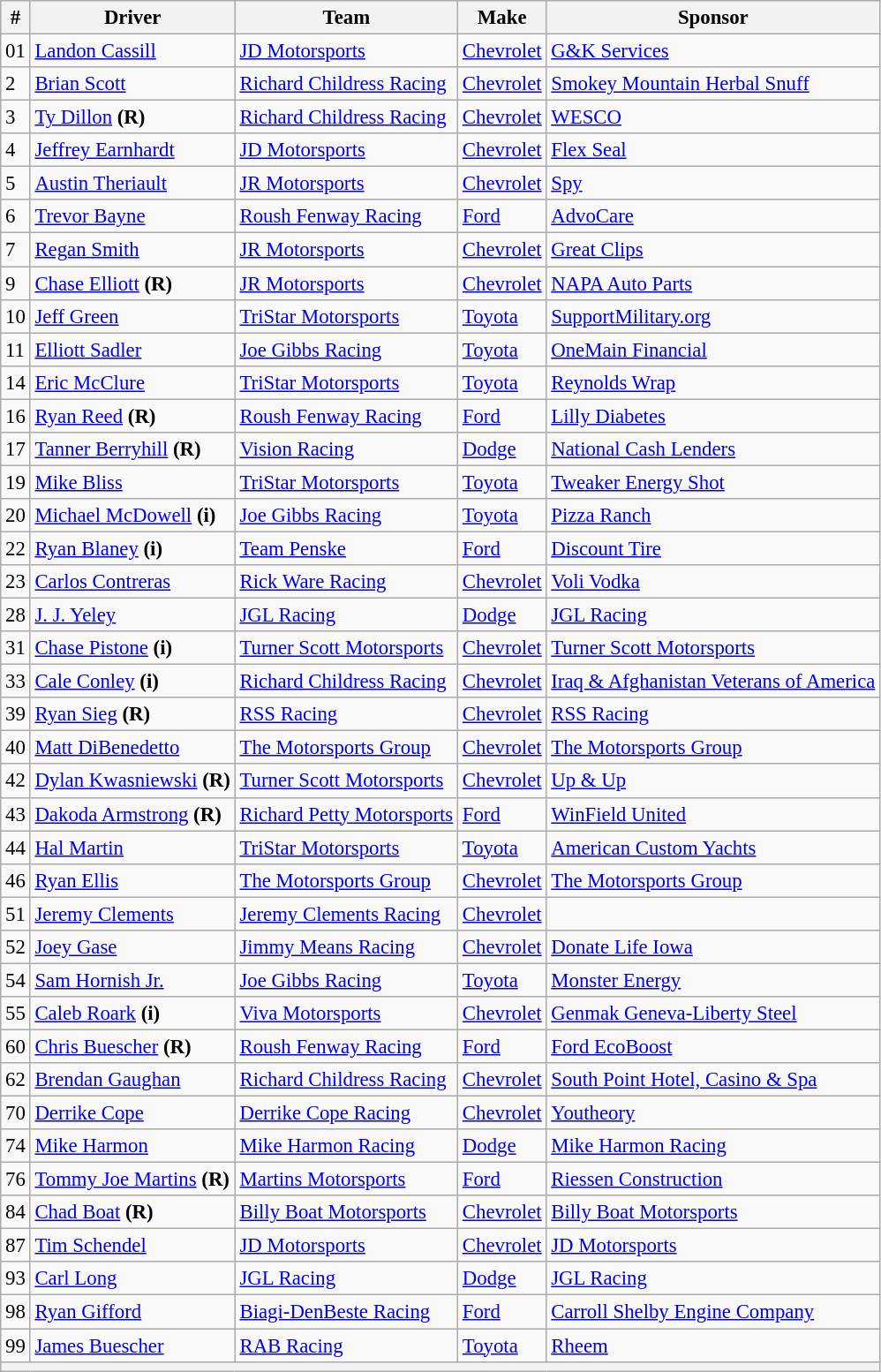<table class="wikitable" style="font-size:95%">
<tr>
<th>#</th>
<th>Driver</th>
<th>Team</th>
<th>Make</th>
<th>Sponsor</th>
</tr>
<tr>
<td>01</td>
<td><a href='#'>Landon Cassill</a></td>
<td><a href='#'>JD Motorsports</a></td>
<td><a href='#'>Chevrolet</a></td>
<td><a href='#'>G&K Services</a></td>
</tr>
<tr>
<td>2</td>
<td><a href='#'>Brian Scott</a></td>
<td><a href='#'>Richard Childress Racing</a></td>
<td><a href='#'>Chevrolet</a></td>
<td><a href='#'>Smokey Mountain Herbal Snuff</a></td>
</tr>
<tr>
<td>3</td>
<td><a href='#'>Ty Dillon</a> <strong>(R)</strong></td>
<td><a href='#'>Richard Childress Racing</a></td>
<td><a href='#'>Chevrolet</a></td>
<td><a href='#'>WESCO</a></td>
</tr>
<tr>
<td>4</td>
<td><a href='#'>Jeffrey Earnhardt</a></td>
<td><a href='#'>JD Motorsports</a></td>
<td><a href='#'>Chevrolet</a></td>
<td><a href='#'>Flex Seal</a></td>
</tr>
<tr>
<td>5</td>
<td><a href='#'>Austin Theriault</a></td>
<td><a href='#'>JR Motorsports</a></td>
<td><a href='#'>Chevrolet</a></td>
<td><a href='#'>Spy</a></td>
</tr>
<tr>
<td>6</td>
<td><a href='#'>Trevor Bayne</a></td>
<td><a href='#'>Roush Fenway Racing</a></td>
<td><a href='#'>Ford</a></td>
<td><a href='#'>AdvoCare</a></td>
</tr>
<tr>
<td>7</td>
<td><a href='#'>Regan Smith</a></td>
<td><a href='#'>JR Motorsports</a></td>
<td><a href='#'>Chevrolet</a></td>
<td><a href='#'>Great Clips</a></td>
</tr>
<tr>
<td>9</td>
<td><a href='#'>Chase Elliott</a> <strong>(R)</strong></td>
<td><a href='#'>JR Motorsports</a></td>
<td><a href='#'>Chevrolet</a></td>
<td><a href='#'>NAPA Auto Parts</a></td>
</tr>
<tr>
<td>10</td>
<td><a href='#'>Jeff Green</a></td>
<td><a href='#'>TriStar Motorsports</a></td>
<td><a href='#'>Toyota</a></td>
<td><a href='#'>SupportMilitary.org</a></td>
</tr>
<tr>
<td>11</td>
<td><a href='#'>Elliott Sadler</a></td>
<td><a href='#'>Joe Gibbs Racing</a></td>
<td><a href='#'>Toyota</a></td>
<td><a href='#'>OneMain Financial</a></td>
</tr>
<tr>
<td>14</td>
<td><a href='#'>Eric McClure</a></td>
<td><a href='#'>TriStar Motorsports</a></td>
<td><a href='#'>Toyota</a></td>
<td><a href='#'>Reynolds Wrap</a></td>
</tr>
<tr>
<td>16</td>
<td><a href='#'>Ryan Reed</a> <strong>(R)</strong></td>
<td><a href='#'>Roush Fenway Racing</a></td>
<td><a href='#'>Ford</a></td>
<td><a href='#'>Lilly Diabetes</a></td>
</tr>
<tr>
<td>17</td>
<td><a href='#'>Tanner Berryhill</a> <strong>(R)</strong></td>
<td><a href='#'>Vision Racing</a></td>
<td><a href='#'>Dodge</a></td>
<td><a href='#'>National Cash Lenders</a></td>
</tr>
<tr>
<td>19</td>
<td><a href='#'>Mike Bliss</a></td>
<td><a href='#'>TriStar Motorsports</a></td>
<td><a href='#'>Toyota</a></td>
<td><a href='#'>Tweaker Energy Shot</a></td>
</tr>
<tr>
<td>20</td>
<td><a href='#'>Michael McDowell</a> <strong>(i)</strong></td>
<td><a href='#'>Joe Gibbs Racing</a></td>
<td><a href='#'>Toyota</a></td>
<td><a href='#'>Pizza Ranch</a></td>
</tr>
<tr>
<td>22</td>
<td><a href='#'>Ryan Blaney</a> <strong>(i)</strong></td>
<td><a href='#'>Team Penske</a></td>
<td><a href='#'>Ford</a></td>
<td><a href='#'>Discount Tire</a></td>
</tr>
<tr>
<td>23</td>
<td><a href='#'>Carlos Contreras</a></td>
<td><a href='#'>Rick Ware Racing</a></td>
<td><a href='#'>Chevrolet</a></td>
<td><a href='#'>Voli Vodka</a></td>
</tr>
<tr>
<td>28</td>
<td><a href='#'>J. J. Yeley</a></td>
<td><a href='#'>JGL Racing</a></td>
<td><a href='#'>Dodge</a></td>
<td><a href='#'>JGL Racing</a></td>
</tr>
<tr>
<td>31</td>
<td><a href='#'>Chase Pistone</a> <strong>(i)</strong></td>
<td><a href='#'>Turner Scott Motorsports</a></td>
<td><a href='#'>Chevrolet</a></td>
<td><a href='#'>Turner Scott Motorsports</a></td>
</tr>
<tr>
<td>33</td>
<td><a href='#'>Cale Conley</a> <strong>(i)</strong></td>
<td><a href='#'>Richard Childress Racing</a></td>
<td><a href='#'>Chevrolet</a></td>
<td><a href='#'>Iraq & Afghanistan Veterans of America</a></td>
</tr>
<tr>
<td>39</td>
<td><a href='#'>Ryan Sieg</a> <strong>(R)</strong></td>
<td><a href='#'>RSS Racing</a></td>
<td><a href='#'>Chevrolet</a></td>
<td><a href='#'>RSS Racing</a></td>
</tr>
<tr>
<td>40</td>
<td><a href='#'>Matt DiBenedetto</a></td>
<td><a href='#'>The Motorsports Group</a></td>
<td><a href='#'>Chevrolet</a></td>
<td><a href='#'>The Motorsports Group</a></td>
</tr>
<tr>
<td>42</td>
<td><a href='#'>Dylan Kwasniewski</a> <strong>(R)</strong></td>
<td><a href='#'>Turner Scott Motorsports</a></td>
<td><a href='#'>Chevrolet</a></td>
<td><a href='#'>Up & Up</a></td>
</tr>
<tr>
<td>43</td>
<td><a href='#'>Dakoda Armstrong</a> <strong>(R)</strong></td>
<td><a href='#'>Richard Petty Motorsports</a></td>
<td><a href='#'>Ford</a></td>
<td><a href='#'>WinField United</a></td>
</tr>
<tr>
<td>44</td>
<td><a href='#'>Hal Martin</a></td>
<td><a href='#'>TriStar Motorsports</a></td>
<td><a href='#'>Toyota</a></td>
<td><a href='#'>American Custom Yachts</a></td>
</tr>
<tr>
<td>46</td>
<td><a href='#'>Ryan Ellis</a></td>
<td><a href='#'>The Motorsports Group</a></td>
<td><a href='#'>Chevrolet</a></td>
<td><a href='#'>The Motorsports Group</a></td>
</tr>
<tr>
<td>51</td>
<td><a href='#'>Jeremy Clements</a></td>
<td><a href='#'>Jeremy Clements Racing</a></td>
<td><a href='#'>Chevrolet</a></td>
<td></td>
</tr>
<tr>
<td>52</td>
<td><a href='#'>Joey Gase</a></td>
<td><a href='#'>Jimmy Means Racing</a></td>
<td><a href='#'>Chevrolet</a></td>
<td><a href='#'>Donate Life Iowa</a></td>
</tr>
<tr>
<td>54</td>
<td><a href='#'>Sam Hornish Jr.</a></td>
<td><a href='#'>Joe Gibbs Racing</a></td>
<td><a href='#'>Toyota</a></td>
<td><a href='#'>Monster Energy</a></td>
</tr>
<tr>
<td>55</td>
<td><a href='#'>Caleb Roark</a> <strong>(i)</strong></td>
<td><a href='#'>Viva Motorsports</a></td>
<td><a href='#'>Chevrolet</a></td>
<td><a href='#'>Genmak Geneva-Liberty Steel</a></td>
</tr>
<tr>
<td>60</td>
<td><a href='#'>Chris Buescher</a> <strong>(R)</strong></td>
<td><a href='#'>Roush Fenway Racing</a></td>
<td><a href='#'>Ford</a></td>
<td><a href='#'>Ford EcoBoost</a></td>
</tr>
<tr>
<td>62</td>
<td><a href='#'>Brendan Gaughan</a></td>
<td><a href='#'>Richard Childress Racing</a></td>
<td><a href='#'>Chevrolet</a></td>
<td><a href='#'>South Point Hotel, Casino & Spa</a></td>
</tr>
<tr>
<td>70</td>
<td><a href='#'>Derrike Cope</a></td>
<td><a href='#'>Derrike Cope Racing</a></td>
<td><a href='#'>Chevrolet</a></td>
<td><a href='#'>Youtheory</a></td>
</tr>
<tr>
<td>74</td>
<td><a href='#'>Mike Harmon</a></td>
<td><a href='#'>Mike Harmon Racing</a></td>
<td><a href='#'>Dodge</a></td>
<td><a href='#'>Mike Harmon Racing</a></td>
</tr>
<tr>
<td>76</td>
<td><a href='#'>Tommy Joe Martins</a> <strong>(R)</strong></td>
<td><a href='#'>Martins Motorsports</a></td>
<td><a href='#'>Ford</a></td>
<td><a href='#'>Riessen Construction</a></td>
</tr>
<tr>
<td>84</td>
<td><a href='#'>Chad Boat</a> <strong>(R)</strong></td>
<td><a href='#'>Billy Boat Motorsports</a></td>
<td><a href='#'>Chevrolet</a></td>
<td><a href='#'>Billy Boat Motorsports</a></td>
</tr>
<tr>
<td>87</td>
<td><a href='#'>Tim Schendel</a></td>
<td><a href='#'>JD Motorsports</a></td>
<td><a href='#'>Chevrolet</a></td>
<td><a href='#'>JD Motorsports</a></td>
</tr>
<tr>
<td>93</td>
<td><a href='#'>Carl Long</a></td>
<td><a href='#'>JGL Racing</a></td>
<td><a href='#'>Dodge</a></td>
<td><a href='#'>JGL Racing</a></td>
</tr>
<tr>
<td>98</td>
<td><a href='#'>Ryan Gifford</a></td>
<td><a href='#'>Biagi-DenBeste Racing</a></td>
<td><a href='#'>Ford</a></td>
<td><a href='#'>Carroll Shelby Engine Company</a></td>
</tr>
<tr>
<td>99</td>
<td><a href='#'>James Buescher</a></td>
<td><a href='#'>RAB Racing</a></td>
<td><a href='#'>Toyota</a></td>
<td><a href='#'>Rheem</a></td>
</tr>
<tr>
<th colspan="5"></th>
</tr>
</table>
